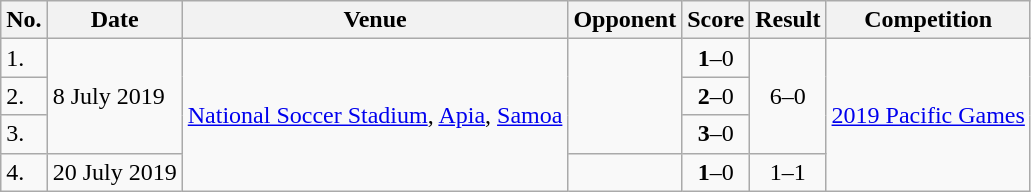<table class="wikitable" style="font-size:100%;">
<tr>
<th>No.</th>
<th>Date</th>
<th>Venue</th>
<th>Opponent</th>
<th>Score</th>
<th>Result</th>
<th>Competition</th>
</tr>
<tr>
<td>1.</td>
<td rowspan="3">8 July 2019</td>
<td rowspan="4"><a href='#'>National Soccer Stadium</a>, <a href='#'>Apia</a>, <a href='#'>Samoa</a></td>
<td rowspan="3"></td>
<td align=center><strong>1</strong>–0</td>
<td rowspan="3" style="text-align:center">6–0</td>
<td rowspan="4"><a href='#'>2019 Pacific Games</a></td>
</tr>
<tr>
<td>2.</td>
<td align=center><strong>2</strong>–0</td>
</tr>
<tr>
<td>3.</td>
<td align=center><strong>3</strong>–0</td>
</tr>
<tr>
<td>4.</td>
<td>20 July 2019</td>
<td></td>
<td align=center><strong>1</strong>–0</td>
<td style="text-align:center">1–1 </td>
</tr>
</table>
